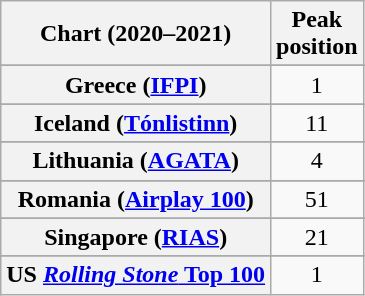<table class="wikitable sortable plainrowheaders" style="text-align:center">
<tr>
<th scope="col">Chart (2020–2021)</th>
<th scope="col">Peak<br>position</th>
</tr>
<tr>
</tr>
<tr>
</tr>
<tr>
</tr>
<tr>
</tr>
<tr>
</tr>
<tr>
</tr>
<tr>
</tr>
<tr>
</tr>
<tr>
</tr>
<tr>
</tr>
<tr>
</tr>
<tr>
</tr>
<tr>
<th scope="row">Greece (<a href='#'>IFPI</a>)</th>
<td>1</td>
</tr>
<tr>
</tr>
<tr>
</tr>
<tr>
</tr>
<tr>
<th scope="row">Iceland (<a href='#'>Tónlistinn</a>)</th>
<td>11</td>
</tr>
<tr>
</tr>
<tr>
</tr>
<tr>
<th scope="row">Lithuania (<a href='#'>AGATA</a>)</th>
<td>4</td>
</tr>
<tr>
</tr>
<tr>
</tr>
<tr>
</tr>
<tr>
</tr>
<tr>
</tr>
<tr>
<th scope="row">Romania (<a href='#'>Airplay 100</a>)</th>
<td>51</td>
</tr>
<tr>
</tr>
<tr>
<th scope="row">Singapore (<a href='#'>RIAS</a>)</th>
<td>21</td>
</tr>
<tr>
</tr>
<tr>
</tr>
<tr>
</tr>
<tr>
</tr>
<tr>
</tr>
<tr>
</tr>
<tr>
</tr>
<tr>
</tr>
<tr>
</tr>
<tr>
</tr>
<tr>
<th scope="row">US <a href='#'><em>Rolling Stone</em> Top 100</a></th>
<td>1</td>
</tr>
</table>
